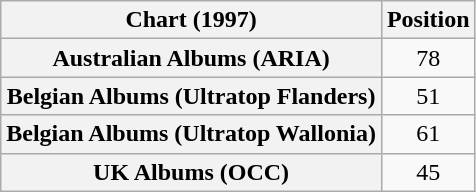<table class="wikitable plainrowheaders sortable" style="text-align:center;">
<tr>
<th scope="col">Chart (1997)</th>
<th scope="col">Position</th>
</tr>
<tr>
<th scope="row">Australian Albums (ARIA)</th>
<td>78</td>
</tr>
<tr>
<th scope="row">Belgian Albums (Ultratop Flanders)</th>
<td>51</td>
</tr>
<tr>
<th scope="row">Belgian Albums (Ultratop Wallonia)</th>
<td>61</td>
</tr>
<tr>
<th scope="row">UK Albums (OCC)</th>
<td>45</td>
</tr>
</table>
